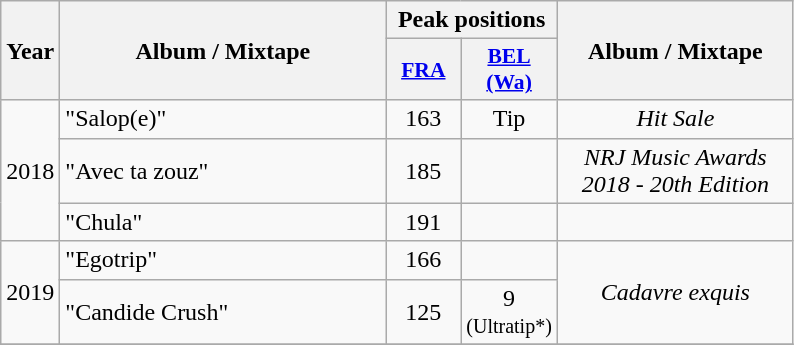<table class="wikitable">
<tr>
<th align="center" rowspan="2" width="10">Year</th>
<th align="center" rowspan="2" width="210">Album / Mixtape</th>
<th align="center" colspan="2" width="20">Peak positions</th>
<th align="center" rowspan="2" width="150">Album / Mixtape</th>
</tr>
<tr>
<th scope="col" style="width:3em;font-size:90%;"><a href='#'>FRA</a><br></th>
<th scope="col" style="width:3em;font-size:90%;"><a href='#'>BEL <br>(Wa)</a><br></th>
</tr>
<tr>
<td style="text-align:center;" rowspan=3>2018</td>
<td>"Salop(e)"</td>
<td style="text-align:center;">163</td>
<td style="text-align:center;">Tip</td>
<td style="text-align:center;"><em>Hit Sale</em></td>
</tr>
<tr>
<td>"Avec ta zouz"</td>
<td style="text-align:center;">185</td>
<td style="text-align:center;"></td>
<td style="text-align:center;"><em>NRJ Music Awards 2018 - 20th Edition</em></td>
</tr>
<tr>
<td>"Chula"</td>
<td style="text-align:center;">191</td>
<td style="text-align:center;"></td>
<td style="text-align:center;"></td>
</tr>
<tr>
<td style="text-align:center;" rowspan=2>2019</td>
<td>"Egotrip"</td>
<td style="text-align:center;">166</td>
<td style="text-align:center;"></td>
<td style="text-align:center;" rowspan=2><em>Cadavre exquis</em></td>
</tr>
<tr>
<td>"Candide Crush"</td>
<td style="text-align:center;">125</td>
<td style="text-align:center;">9<br><small>(Ultratip*)</small></td>
</tr>
<tr>
</tr>
</table>
